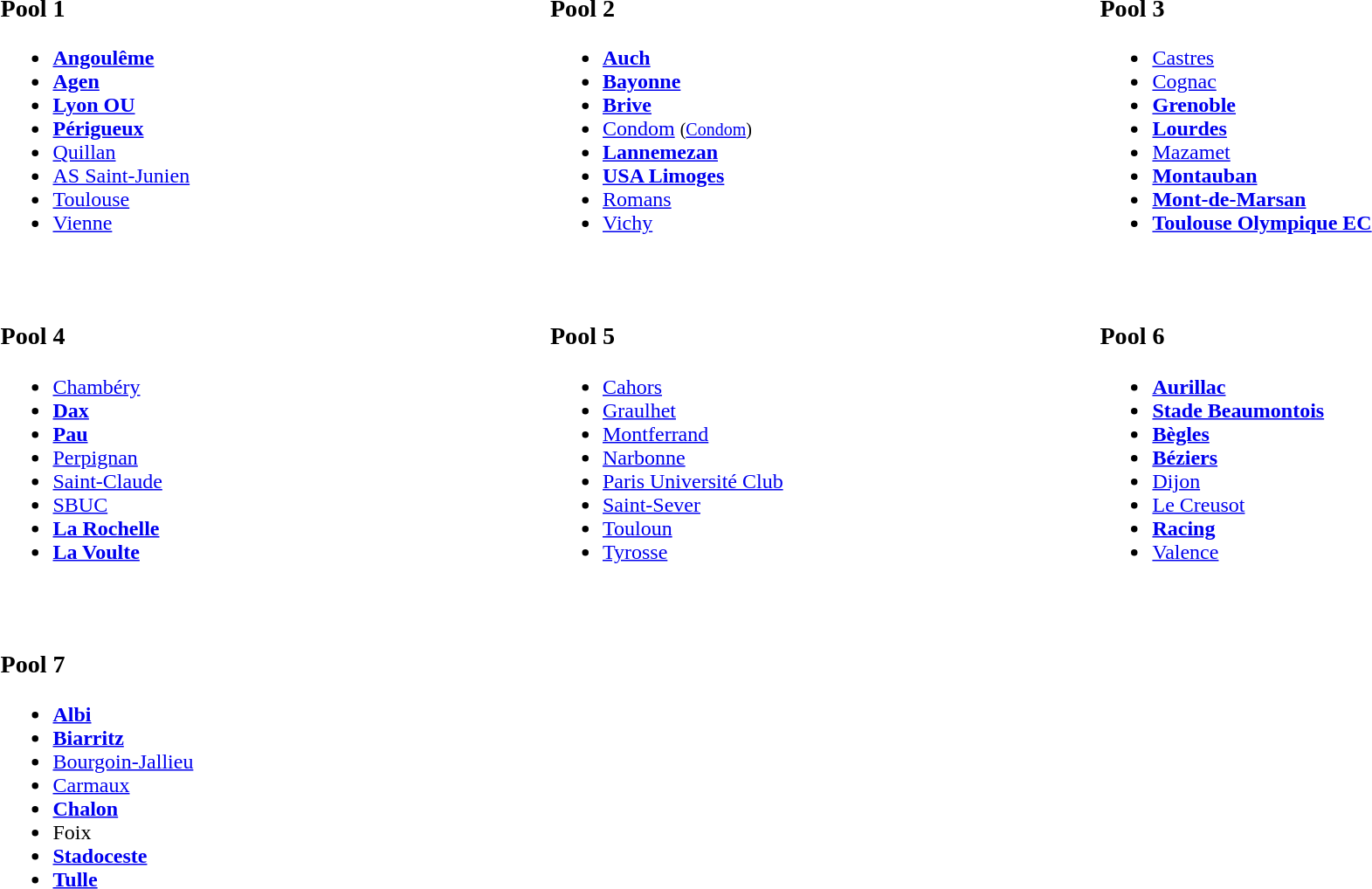<table width="100%" align="center" border="0" cellpadding="4" cellspacing="5">
<tr valign="top" align="left">
<td width="33%"><br><h3>Pool 1</h3><ul><li><strong><a href='#'>Angoulême</a></strong></li><li><strong><a href='#'>Agen</a></strong></li><li><strong><a href='#'>Lyon OU</a></strong></li><li><strong><a href='#'>Périgueux</a></strong></li><li><a href='#'>Quillan</a></li><li><a href='#'>AS Saint-Junien</a></li><li><a href='#'>Toulouse</a></li><li><a href='#'>Vienne</a></li></ul></td>
<td width="33%"><br><h3>Pool 2</h3><ul><li><strong><a href='#'>Auch</a></strong></li><li><strong><a href='#'>Bayonne</a></strong></li><li><strong><a href='#'>Brive</a></strong></li><li><a href='#'>Condom</a> <small>(<a href='#'>Condom</a>)</small></li><li><strong><a href='#'>Lannemezan</a></strong></li><li><strong><a href='#'>USA Limoges</a></strong></li><li><a href='#'>Romans</a></li><li><a href='#'>Vichy</a></li></ul></td>
<td width="33%"><br><h3>Pool 3</h3><ul><li><a href='#'>Castres</a></li><li><a href='#'>Cognac</a></li><li><strong><a href='#'>Grenoble</a></strong></li><li><strong><a href='#'>Lourdes</a></strong></li><li><a href='#'>Mazamet</a></li><li><strong><a href='#'>Montauban</a></strong></li><li><strong><a href='#'>Mont-de-Marsan</a></strong></li><li><strong><a href='#'>Toulouse Olympique EC</a></strong></li></ul></td>
</tr>
<tr>
<td width="33%"><br><h3>Pool 4</h3><ul><li><a href='#'>Chambéry</a></li><li><strong><a href='#'>Dax</a></strong></li><li><strong><a href='#'>Pau</a></strong></li><li><a href='#'>Perpignan</a></li><li><a href='#'>Saint-Claude</a></li><li><a href='#'>SBUC</a></li><li><strong><a href='#'>La Rochelle</a></strong></li><li><strong><a href='#'>La Voulte</a></strong></li></ul></td>
<td width="33%"><br><h3>Pool 5</h3><ul><li><a href='#'>Cahors</a></li><li><a href='#'>Graulhet</a></li><li><a href='#'>Montferrand</a></li><li><a href='#'>Narbonne</a></li><li><a href='#'>Paris Université Club</a></li><li><a href='#'>Saint-Sever</a></li><li><a href='#'>Touloun</a></li><li><a href='#'>Tyrosse</a></li></ul></td>
<td width="33%"><br><h3>Pool 6</h3><ul><li><strong><a href='#'>Aurillac</a></strong></li><li><strong><a href='#'>Stade Beaumontois</a></strong></li><li><strong><a href='#'>Bègles</a></strong></li><li><strong><a href='#'>Béziers</a></strong></li><li><a href='#'>Dijon</a></li><li><a href='#'>Le Creusot</a></li><li><strong><a href='#'>Racing</a></strong></li><li><a href='#'>Valence</a></li></ul></td>
</tr>
<tr>
<td width="33%"><br><h3>Pool 7</h3><ul><li><strong><a href='#'>Albi</a></strong></li><li><strong><a href='#'>Biarritz</a> </strong></li><li><a href='#'>Bourgoin-Jallieu</a></li><li><a href='#'>Carmaux</a></li><li><strong><a href='#'>Chalon</a></strong></li><li>Foix</li><li><strong><a href='#'>Stadoceste</a></strong></li><li><strong><a href='#'>Tulle</a></strong></li></ul></td>
<td width="33%"></td>
<td width="33%"></td>
</tr>
</table>
